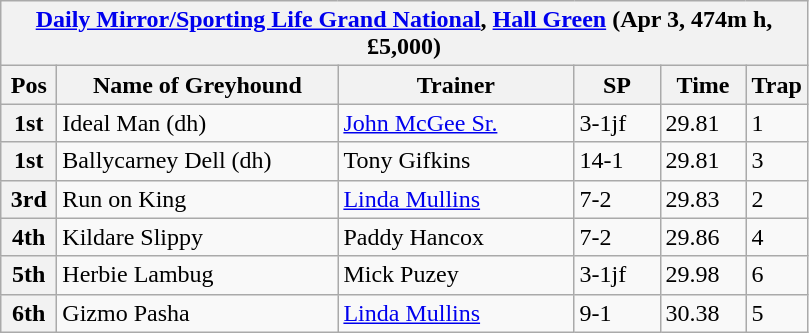<table class="wikitable">
<tr>
<th colspan="6"><a href='#'>Daily Mirror/Sporting Life Grand National</a>, <a href='#'>Hall Green</a> (Apr 3, 474m h, £5,000)</th>
</tr>
<tr>
<th width=30>Pos</th>
<th width=180>Name of Greyhound</th>
<th width=150>Trainer</th>
<th width=50>SP</th>
<th width=50>Time</th>
<th width=30>Trap</th>
</tr>
<tr>
<th>1st</th>
<td>Ideal Man (dh)</td>
<td><a href='#'>John McGee Sr.</a></td>
<td>3-1jf</td>
<td>29.81</td>
<td>1</td>
</tr>
<tr>
<th>1st</th>
<td>Ballycarney Dell (dh)</td>
<td>Tony Gifkins</td>
<td>14-1</td>
<td>29.81</td>
<td>3</td>
</tr>
<tr>
<th>3rd</th>
<td>Run on King</td>
<td><a href='#'>Linda Mullins</a></td>
<td>7-2</td>
<td>29.83</td>
<td>2</td>
</tr>
<tr>
<th>4th</th>
<td>Kildare Slippy</td>
<td>Paddy Hancox</td>
<td>7-2</td>
<td>29.86</td>
<td>4</td>
</tr>
<tr>
<th>5th</th>
<td>Herbie Lambug</td>
<td>Mick Puzey</td>
<td>3-1jf</td>
<td>29.98</td>
<td>6</td>
</tr>
<tr>
<th>6th</th>
<td>Gizmo Pasha</td>
<td><a href='#'>Linda Mullins</a></td>
<td>9-1</td>
<td>30.38</td>
<td>5</td>
</tr>
</table>
